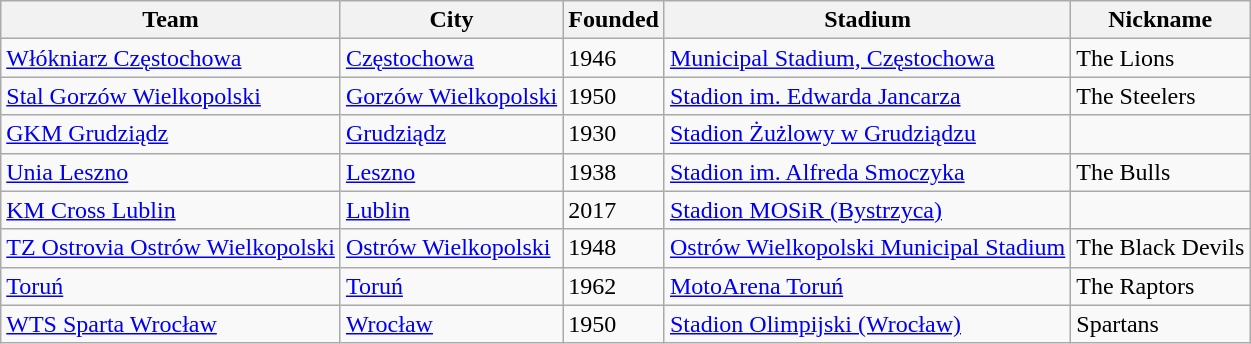<table class="wikitable sortable" style="font-size: 100%;">
<tr>
<th>Team</th>
<th>City</th>
<th>Founded</th>
<th>Stadium</th>
<th>Nickname</th>
</tr>
<tr>
<td><a href='#'>Włókniarz Częstochowa</a></td>
<td><a href='#'>Częstochowa</a></td>
<td>1946</td>
<td><a href='#'>Municipal Stadium, Częstochowa</a></td>
<td>The Lions</td>
</tr>
<tr>
<td><a href='#'>Stal Gorzów Wielkopolski</a></td>
<td><a href='#'>Gorzów Wielkopolski</a></td>
<td>1950</td>
<td><a href='#'>Stadion im. Edwarda Jancarza</a></td>
<td>The Steelers</td>
</tr>
<tr>
<td><a href='#'>GKM Grudziądz</a></td>
<td><a href='#'>Grudziądz</a></td>
<td>1930</td>
<td><a href='#'>Stadion Żużlowy w Grudziądzu</a></td>
<td></td>
</tr>
<tr>
<td><a href='#'>Unia Leszno</a></td>
<td><a href='#'>Leszno</a></td>
<td>1938</td>
<td><a href='#'>Stadion im. Alfreda Smoczyka</a></td>
<td>The Bulls</td>
</tr>
<tr>
<td><a href='#'>KM Cross Lublin</a></td>
<td><a href='#'>Lublin</a></td>
<td>2017</td>
<td><a href='#'>Stadion MOSiR (Bystrzyca)</a></td>
<td></td>
</tr>
<tr>
<td><a href='#'>TZ Ostrovia Ostrów Wielkopolski</a></td>
<td><a href='#'>Ostrów Wielkopolski</a></td>
<td>1948</td>
<td><a href='#'>Ostrów Wielkopolski Municipal Stadium</a></td>
<td>The Black Devils</td>
</tr>
<tr>
<td><a href='#'>Toruń</a></td>
<td><a href='#'>Toruń</a></td>
<td>1962</td>
<td><a href='#'>MotoArena Toruń</a></td>
<td>The Raptors</td>
</tr>
<tr>
<td><a href='#'>WTS Sparta Wrocław</a></td>
<td><a href='#'>Wrocław</a></td>
<td>1950</td>
<td><a href='#'>Stadion Olimpijski (Wrocław)</a></td>
<td>Spartans</td>
</tr>
</table>
